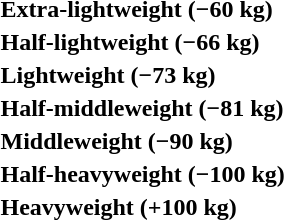<table>
<tr>
<th rowspan=2 style="text-align:left;">Extra-lightweight (−60 kg)</th>
<td rowspan=2></td>
<td rowspan=2></td>
<td></td>
</tr>
<tr>
<td></td>
</tr>
<tr>
<th rowspan=2 style="text-align:left;">Half-lightweight (−66 kg)</th>
<td rowspan=2></td>
<td rowspan=2></td>
<td></td>
</tr>
<tr>
<td></td>
</tr>
<tr>
<th rowspan=2 style="text-align:left;">Lightweight (−73 kg)</th>
<td rowspan=2></td>
<td rowspan=2></td>
<td></td>
</tr>
<tr>
<td></td>
</tr>
<tr>
<th rowspan=2 style="text-align:left;">Half-middleweight (−81 kg)</th>
<td rowspan=2></td>
<td rowspan=2></td>
<td></td>
</tr>
<tr>
<td></td>
</tr>
<tr>
<th rowspan=2 style="text-align:left;">Middleweight (−90 kg)</th>
<td rowspan=2></td>
<td rowspan=2></td>
<td></td>
</tr>
<tr>
<td></td>
</tr>
<tr>
<th rowspan=2 style="text-align:left;">Half-heavyweight (−100 kg)</th>
<td rowspan=2></td>
<td rowspan=2></td>
<td></td>
</tr>
<tr>
<td></td>
</tr>
<tr>
<th rowspan=2 style="text-align:left;">Heavyweight (+100 kg)</th>
<td rowspan=2></td>
<td rowspan=2></td>
<td></td>
</tr>
<tr>
<td></td>
</tr>
</table>
